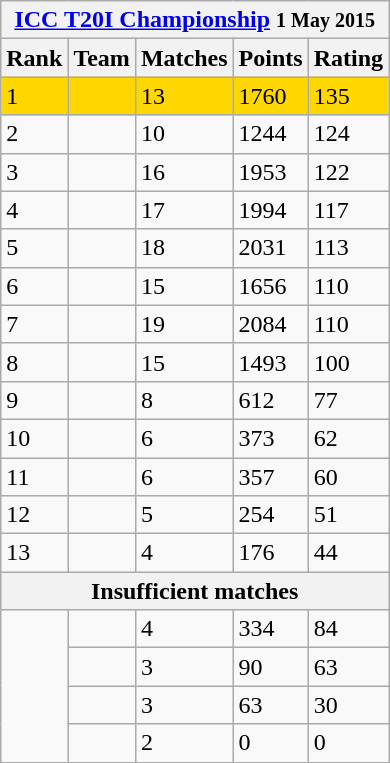<table class="wikitable" stp;">
<tr>
<th colspan="5"><a href='#'>ICC T20I Championship</a> <small>1 May 2015</small></th>
</tr>
<tr>
<th>Rank</th>
<th>Team</th>
<th>Matches</th>
<th>Points</th>
<th>Rating</th>
</tr>
<tr style="background:gold">
<td>1</td>
<td style="text-align:left"></td>
<td>13</td>
<td>1760</td>
<td>135</td>
</tr>
<tr>
<td>2</td>
<td style="text-align:left"></td>
<td>10</td>
<td>1244</td>
<td>124</td>
</tr>
<tr>
<td>3</td>
<td style="text-align:left"></td>
<td>16</td>
<td>1953</td>
<td>122</td>
</tr>
<tr>
<td>4</td>
<td style="text-align:left"></td>
<td>17</td>
<td>1994</td>
<td>117</td>
</tr>
<tr>
<td>5</td>
<td style="text-align:left"></td>
<td>18</td>
<td>2031</td>
<td>113</td>
</tr>
<tr>
<td>6</td>
<td style="text-align:left"></td>
<td>15</td>
<td>1656</td>
<td>110</td>
</tr>
<tr>
<td>7</td>
<td style="text-align:left"></td>
<td>19</td>
<td>2084</td>
<td>110</td>
</tr>
<tr>
<td>8</td>
<td style="text-align:left"></td>
<td>15</td>
<td>1493</td>
<td>100</td>
</tr>
<tr>
<td>9</td>
<td style="text-align:left"></td>
<td>8</td>
<td>612</td>
<td>77</td>
</tr>
<tr>
<td>10</td>
<td style="text-align:left"></td>
<td>6</td>
<td>373</td>
<td>62</td>
</tr>
<tr>
<td>11</td>
<td style="text-align:left"></td>
<td>6</td>
<td>357</td>
<td>60</td>
</tr>
<tr>
<td>12</td>
<td style="text-align:left"></td>
<td>5</td>
<td>254</td>
<td>51</td>
</tr>
<tr>
<td>13</td>
<td style="text-align:left"></td>
<td>4</td>
<td>176</td>
<td>44</td>
</tr>
<tr>
<th colspan=5>Insufficient matches</th>
</tr>
<tr>
<td rowspan=4></td>
<td></td>
<td>4</td>
<td>334</td>
<td>84</td>
</tr>
<tr>
<td></td>
<td>3</td>
<td>90</td>
<td>63</td>
</tr>
<tr>
<td></td>
<td>3</td>
<td>63</td>
<td>30</td>
</tr>
<tr>
<td></td>
<td>2</td>
<td>0</td>
<td>0</td>
</tr>
</table>
